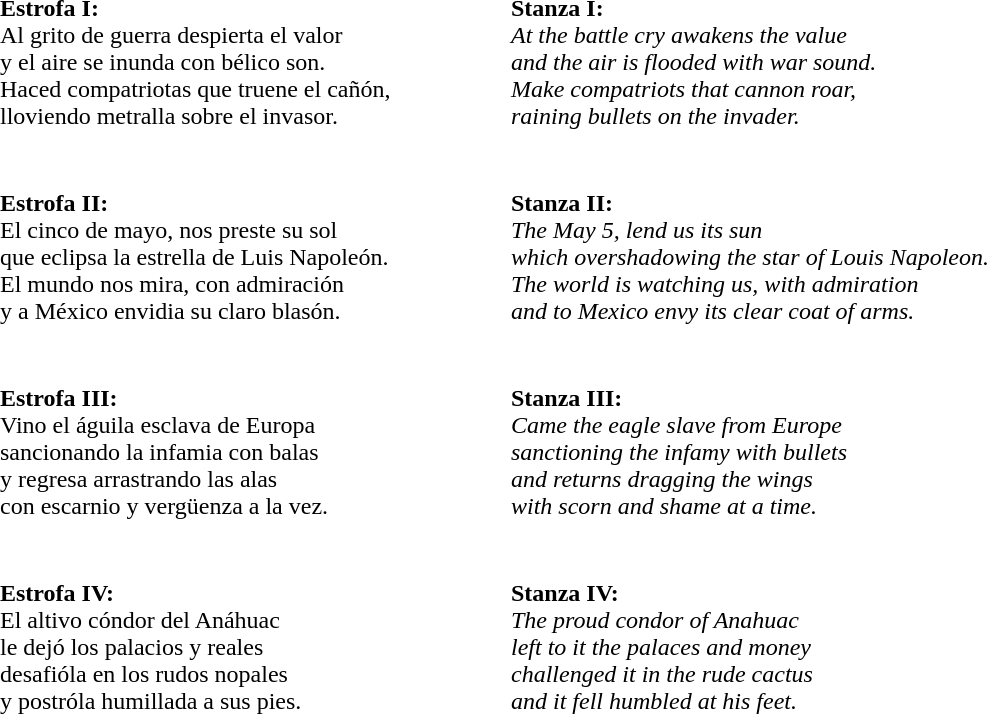<table cellpadding="10">
<tr>
<td style="width:50%;"><br><strong>Estrofa I:</strong><br>Al grito de guerra despierta el valor<br>
y el aire se inunda con bélico son.<br>
Haced compatriotas que truene el cañón,<br>
lloviendo metralla sobre el invasor.</td>
<td style="width:50%;"><br><strong>Stanza I:</strong><br><em>At the battle cry awakens the value</em><br>
<em>and the air is flooded with war sound.</em><br>
<em>Make compatriots that cannon roar,</em><br>
<em>raining bullets on the invader.</em><br></td>
</tr>
<tr>
<td style="width:50%;"><br><strong>Estrofa II:</strong><br>El cinco de mayo, nos preste su sol<br>
que eclipsa la estrella de Luis Napoleón.<br>
El mundo nos mira, con admiración<br>
y a México envidia su claro blasón.<br></td>
<td style="width:50%;"><br><strong>Stanza II:</strong><br><em>The May 5, lend us its sun</em><br>
<em>which overshadowing the star of Louis Napoleon.</em><br>
<em>The world is watching us, with admiration</em><br>
<em>and to Mexico envy its clear coat of arms.</em><br></td>
</tr>
<tr>
<td style="width:50%;"><br><strong>Estrofa III:</strong><br>Vino el águila esclava de Europa<br>
sancionando la infamia con balas<br>
y regresa arrastrando las alas<br>
con escarnio y vergüenza a la vez.<br></td>
<td style="width:50%;"><br><strong>Stanza III:</strong><br><em>Came the eagle slave from Europe</em><br>
<em>sanctioning the infamy with bullets</em><br>
<em>and returns dragging the wings</em><br>
<em>with scorn and shame at a time.</em><br></td>
</tr>
<tr>
<td style="width:50%;"><br><strong>Estrofa IV:</strong><br>El altivo cóndor del Anáhuac<br>
le dejó los palacios y reales<br>
desafióla en los rudos nopales<br>
y postróla humillada a sus pies.<br></td>
<td style="width:50%;"><br><strong>Stanza IV:</strong><br><em>The proud condor of Anahuac</em><br>
<em>left to it the palaces and money</em><br>
<em>challenged it in the rude cactus</em><br>
<em>and it fell humbled at his feet.</em><br></td>
</tr>
</table>
